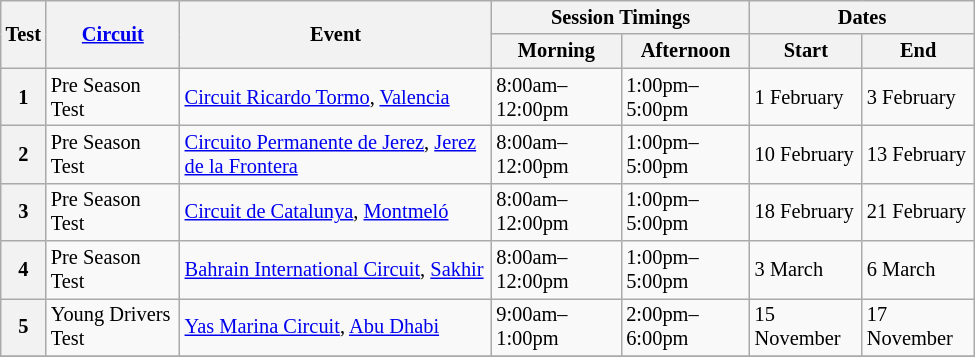<table class="wikitable" width=650px style="font-size: 85%;">
<tr>
<th rowspan=2>Test</th>
<th rowspan=2><a href='#'>Circuit</a></th>
<th rowspan=2>Event</th>
<th colspan=2>Session Timings</th>
<th colspan=2>Dates</th>
</tr>
<tr>
<th>Morning</th>
<th>Afternoon</th>
<th>Start</th>
<th>End</th>
</tr>
<tr>
<th>1</th>
<td>Pre Season Test</td>
<td> <a href='#'>Circuit Ricardo Tormo</a>, <a href='#'>Valencia</a></td>
<td>8:00am–12:00pm</td>
<td>1:00pm–5:00pm</td>
<td>1 February</td>
<td>3 February</td>
</tr>
<tr>
<th>2</th>
<td>Pre Season Test</td>
<td> <a href='#'>Circuito Permanente de Jerez</a>, <a href='#'>Jerez de la Frontera</a></td>
<td>8:00am–12:00pm</td>
<td>1:00pm–5:00pm</td>
<td>10 February</td>
<td>13 February</td>
</tr>
<tr>
<th>3</th>
<td>Pre Season Test</td>
<td> <a href='#'>Circuit de Catalunya</a>, <a href='#'>Montmeló</a></td>
<td>8:00am–12:00pm</td>
<td>1:00pm–5:00pm</td>
<td>18 February</td>
<td>21 February</td>
</tr>
<tr>
<th>4</th>
<td>Pre Season Test</td>
<td> <a href='#'>Bahrain International Circuit</a>, <a href='#'>Sakhir</a></td>
<td>8:00am–12:00pm</td>
<td>1:00pm–5:00pm</td>
<td>3 March</td>
<td>6 March</td>
</tr>
<tr>
<th>5</th>
<td>Young Drivers Test</td>
<td> <a href='#'>Yas Marina Circuit</a>, <a href='#'>Abu Dhabi</a></td>
<td>9:00am–1:00pm</td>
<td>2:00pm–6:00pm</td>
<td>15 November</td>
<td>17 November</td>
</tr>
<tr>
</tr>
</table>
